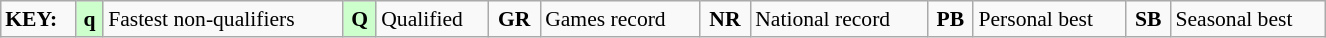<table class="wikitable" style="margin:0.5em auto; font-size:90%;position:relative;" width=70%>
<tr>
<td><strong>KEY:</strong></td>
<td bgcolor=ccffcc align=center><strong>q</strong></td>
<td>Fastest non-qualifiers</td>
<td bgcolor=ccffcc align=center><strong>Q</strong></td>
<td>Qualified</td>
<td align=center><strong>GR</strong></td>
<td>Games record</td>
<td align=center><strong>NR</strong></td>
<td>National record</td>
<td align=center><strong>PB</strong></td>
<td>Personal best</td>
<td align=center><strong>SB</strong></td>
<td>Seasonal best</td>
</tr>
</table>
